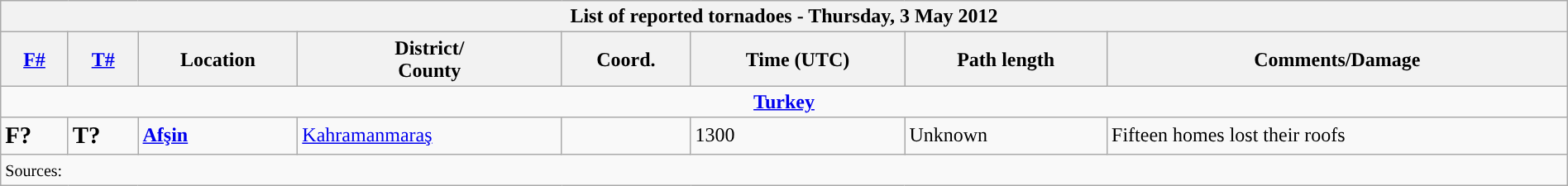<table class="wikitable collapsible" width="100%">
<tr>
<th colspan="8">List of reported tornadoes - Thursday, 3 May 2012</th>
</tr>
<tr>
<th><a href='#'>F#</a></th>
<th><a href='#'>T#</a></th>
<th>Location</th>
<th>District/<br>County</th>
<th>Coord.</th>
<th>Time (UTC)</th>
<th>Path length</th>
<th>Comments/Damage</th>
</tr>
<tr>
<td colspan="8" align=center><strong><a href='#'>Turkey</a></strong></td>
</tr>
<tr>
<td><big><strong>F?</strong></big></td>
<td><big><strong>T?</strong></big></td>
<td><strong><a href='#'>Afşin</a></strong></td>
<td><a href='#'>Kahramanmaraş</a></td>
<td></td>
<td>1300</td>
<td>Unknown</td>
<td>Fifteen homes lost their roofs</td>
</tr>
<tr>
<td colspan="8"><small>Sources:  </small></td>
</tr>
</table>
